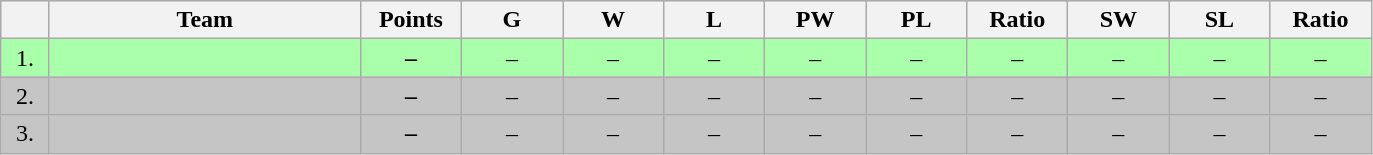<table class=wikitable style="text-align:center">
<tr bgcolor="#DCDCDC">
<th width="25"></th>
<th width="200">Team</th>
<th width="60">Points</th>
<th width="60">G</th>
<th width="60">W</th>
<th width="60">L</th>
<th width="60">PW</th>
<th width="60">PL</th>
<th width="60">Ratio</th>
<th width="60">SW</th>
<th width="60">SL</th>
<th width="60">Ratio</th>
</tr>
<tr bgcolor=#AAFFAA>
<td>1.</td>
<td align=left></td>
<td><strong>–</strong></td>
<td>–</td>
<td>–</td>
<td>–</td>
<td>–</td>
<td>–</td>
<td>–</td>
<td>–</td>
<td>–</td>
<td>–</td>
</tr>
<tr bgcolor=#c5c5c5>
<td>2.</td>
<td align=left></td>
<td><strong>–</strong></td>
<td>–</td>
<td>–</td>
<td>–</td>
<td>–</td>
<td>–</td>
<td>–</td>
<td>–</td>
<td>–</td>
<td>–</td>
</tr>
<tr bgcolor=#c5c5c5>
<td>3.</td>
<td align=left></td>
<td><strong>–</strong></td>
<td>–</td>
<td>–</td>
<td>–</td>
<td>–</td>
<td>–</td>
<td>–</td>
<td>–</td>
<td>–</td>
<td>–</td>
</tr>
</table>
